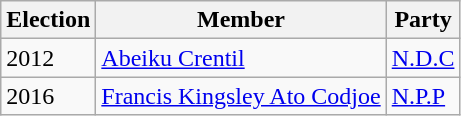<table class="wikitable">
<tr>
<th>Election</th>
<th>Member</th>
<th>Party</th>
</tr>
<tr>
<td>2012</td>
<td><a href='#'>Abeiku Crentil</a></td>
<td><a href='#'>N.D.C</a></td>
</tr>
<tr>
<td>2016</td>
<td><a href='#'>Francis Kingsley Ato Codjoe</a></td>
<td><a href='#'>N.P.P</a></td>
</tr>
</table>
